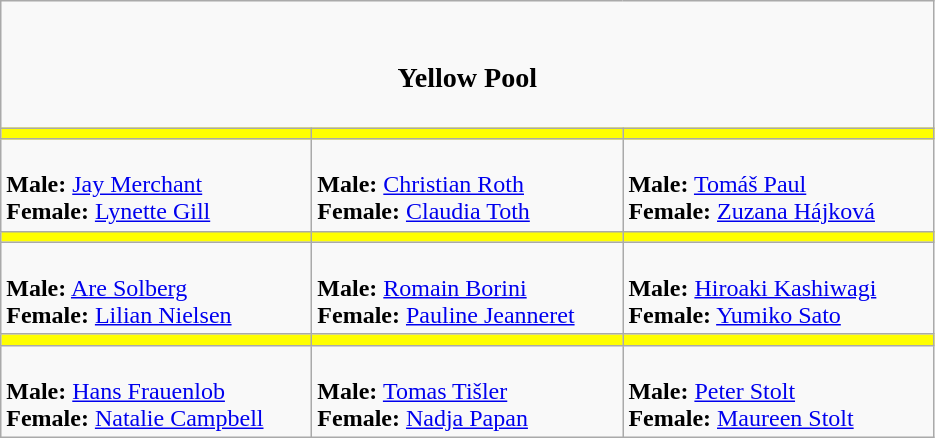<table class="wikitable">
<tr>
<td align=center colspan="3"><br><h3>Yellow Pool</h3></td>
</tr>
<tr>
<th style="background: yellow;" width="200"></th>
<th style="background: yellow;" width="200"></th>
<th style="background: yellow;" width="200"></th>
</tr>
<tr>
<td><br><strong>Male:</strong> <a href='#'>Jay Merchant</a><br>
<strong>Female:</strong> <a href='#'>Lynette Gill</a></td>
<td><br><strong>Male:</strong> <a href='#'>Christian Roth</a><br>
<strong>Female:</strong> <a href='#'>Claudia Toth</a></td>
<td><br><strong>Male:</strong> <a href='#'>Tomáš Paul</a><br>
<strong>Female:</strong> <a href='#'>Zuzana Hájková</a></td>
</tr>
<tr>
<th style="background: yellow;" width="200"></th>
<th style="background: yellow;" width="200"></th>
<th style="background: yellow;" width="200"></th>
</tr>
<tr>
<td><br><strong>Male:</strong> <a href='#'>Are Solberg</a><br>
<strong>Female:</strong> <a href='#'>Lilian Nielsen</a></td>
<td><br><strong>Male:</strong> <a href='#'>Romain Borini</a><br>
<strong>Female:</strong> <a href='#'>Pauline Jeanneret</a></td>
<td><br><strong>Male:</strong> <a href='#'>Hiroaki Kashiwagi</a><br>
<strong>Female:</strong> <a href='#'>Yumiko Sato</a></td>
</tr>
<tr>
<th style="background: yellow;" width="200"></th>
<th style="background: yellow;" width="200"></th>
<th style="background: yellow;" width="200"></th>
</tr>
<tr>
<td><br><strong>Male:</strong> <a href='#'>Hans Frauenlob</a><br>
<strong>Female:</strong> <a href='#'>Natalie Campbell</a></td>
<td><br><strong>Male:</strong> <a href='#'>Tomas Tišler</a><br>
<strong>Female:</strong> <a href='#'>Nadja Papan</a></td>
<td><br><strong>Male:</strong> <a href='#'>Peter Stolt</a><br>
<strong>Female:</strong> <a href='#'>Maureen Stolt</a></td>
</tr>
</table>
